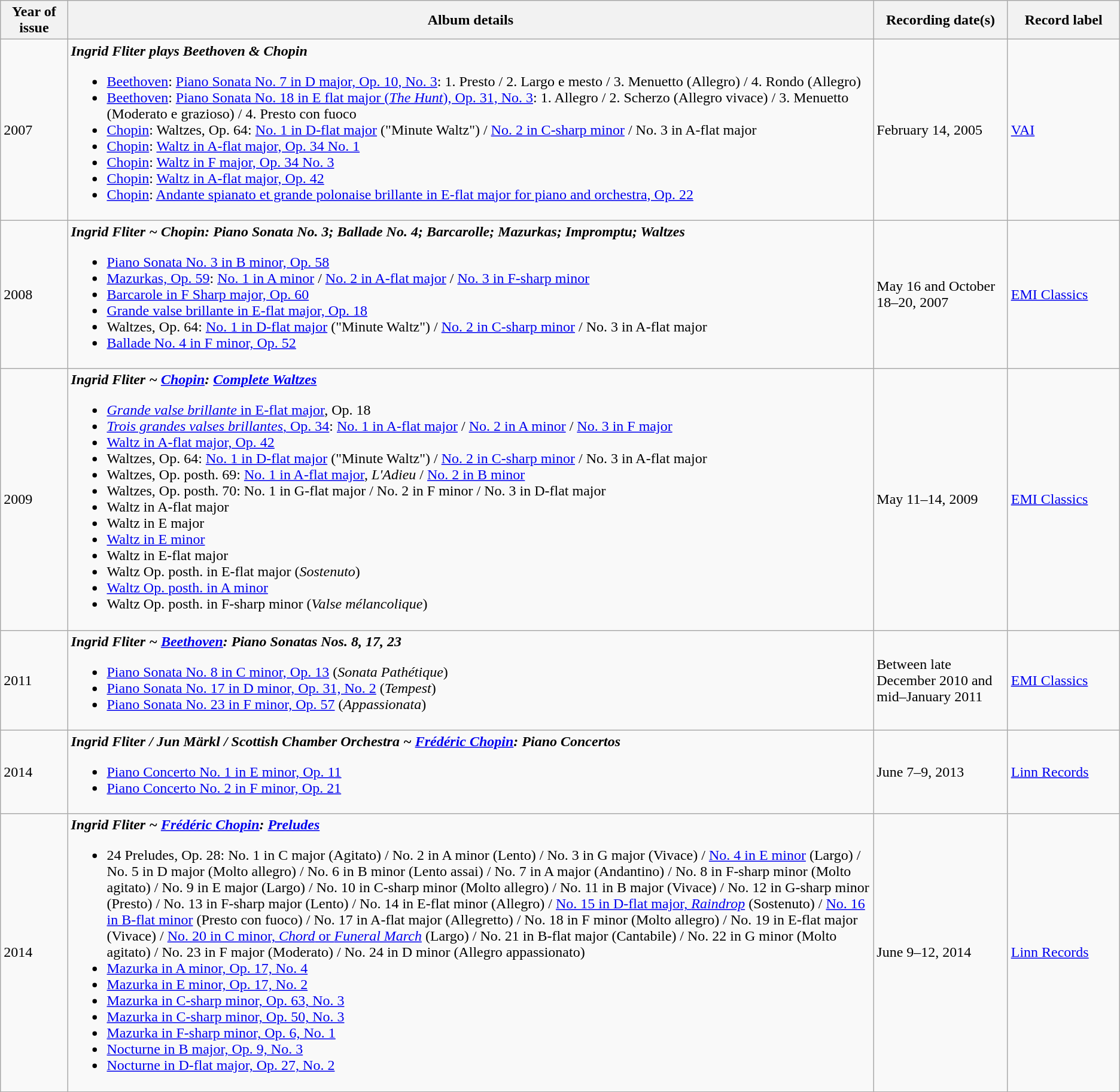<table class="wikitable sortable">
<tr>
<th style="width:6%;">Year of issue</th>
<th style="width:72%;">Album details</th>
<th style="width:12%;">Recording date(s)</th>
<th style="width:10%;">Record label</th>
</tr>
<tr>
<td>2007</td>
<td><strong><em>Ingrid Fliter plays Beethoven & Chopin</em></strong><br><ul><li><a href='#'>Beethoven</a>: <a href='#'>Piano Sonata No. 7 in D major, Op. 10, No. 3</a>: 1. Presto / 2. Largo e mesto / 3. Menuetto (Allegro) / 4. Rondo (Allegro)</li><li><a href='#'>Beethoven</a>: <a href='#'>Piano Sonata No. 18 in E flat major (<em>The Hunt</em>), Op. 31, No. 3</a>: 1. Allegro / 2. Scherzo (Allegro vivace) / 3. Menuetto (Moderato e grazioso) / 4. Presto con fuoco</li><li><a href='#'>Chopin</a>: Waltzes, Op. 64: <a href='#'>No. 1 in D-flat major</a> ("Minute Waltz") / <a href='#'>No. 2 in C-sharp minor</a> / No. 3 in A-flat major</li><li><a href='#'>Chopin</a>: <a href='#'>Waltz in A-flat major, Op. 34 No. 1</a></li><li><a href='#'>Chopin</a>: <a href='#'>Waltz in F major, Op. 34 No. 3</a></li><li><a href='#'>Chopin</a>: <a href='#'>Waltz in A-flat major, Op. 42</a></li><li><a href='#'>Chopin</a>: <a href='#'>Andante spianato et grande polonaise brillante in E-flat major for piano and orchestra, Op. 22</a></li></ul></td>
<td>February 14, 2005</td>
<td><a href='#'>VAI</a></td>
</tr>
<tr>
<td>2008</td>
<td><strong><em>Ingrid Fliter ~ Chopin: Piano Sonata No. 3; Ballade No. 4; Barcarolle; Mazurkas; Impromptu; Waltzes</em></strong><br><ul><li><a href='#'>Piano Sonata No. 3 in B minor, Op. 58</a></li><li><a href='#'>Mazurkas, Op. 59</a>: <a href='#'>No. 1 in A minor</a> / <a href='#'>No. 2 in A-flat major</a> / <a href='#'>No. 3 in F-sharp minor</a></li><li><a href='#'>Barcarole in F Sharp major, Op. 60</a></li><li><a href='#'>Grande valse brillante in E-flat major, Op. 18</a></li><li>Waltzes, Op. 64: <a href='#'>No. 1 in D-flat major</a> ("Minute Waltz") / <a href='#'>No. 2 in C-sharp minor</a> / No. 3 in A-flat major</li><li><a href='#'>Ballade No. 4 in F minor, Op. 52</a></li></ul></td>
<td>May 16 and October 18–20, 2007</td>
<td><a href='#'>EMI Classics</a></td>
</tr>
<tr>
<td>2009</td>
<td><strong><em>Ingrid Fliter ~ <a href='#'>Chopin</a>: <a href='#'>Complete Waltzes</a></em></strong><br><ul><li><a href='#'><em>Grande valse brillante</em> in E-flat major</a>, Op. 18</li><li><a href='#'><em>Trois grandes valses brillantes</em>, Op. 34</a>: <a href='#'>No. 1 in A-flat major</a> / <a href='#'>No. 2 in A minor</a> / <a href='#'>No. 3 in F major</a></li><li><a href='#'>Waltz in A-flat major, Op. 42</a></li><li>Waltzes, Op. 64: <a href='#'>No. 1 in D-flat major</a> ("Minute Waltz") / <a href='#'>No. 2 in C-sharp minor</a> / No. 3 in A-flat major</li><li>Waltzes, Op. posth. 69: <a href='#'>No. 1 in A-flat major</a>, <em>L'Adieu</em> / <a href='#'>No. 2 in B minor</a></li><li>Waltzes, Op. posth. 70: No. 1 in G-flat major / No. 2 in F minor / No. 3 in D-flat major</li><li>Waltz in A-flat major</li><li>Waltz in E major</li><li><a href='#'>Waltz in E minor</a></li><li>Waltz in E-flat major</li><li>Waltz Op. posth. in E-flat major (<em>Sostenuto</em>)</li><li><a href='#'>Waltz Op. posth. in A minor</a></li><li>Waltz Op. posth. in F-sharp minor (<em>Valse mélancolique</em>)</li></ul></td>
<td>May 11–14, 2009</td>
<td><a href='#'>EMI Classics</a></td>
</tr>
<tr>
<td>2011</td>
<td><strong><em>Ingrid Fliter ~ <a href='#'>Beethoven</a>: Piano Sonatas Nos. 8, 17, 23</em></strong><br><ul><li><a href='#'>Piano Sonata No. 8 in C minor, Op. 13</a> (<em>Sonata Pathétique</em>)</li><li><a href='#'>Piano Sonata No. 17 in D minor, Op. 31, No. 2</a> (<em>Tempest</em>)</li><li><a href='#'>Piano Sonata No. 23 in F minor, Op. 57</a> (<em>Appassionata</em>)</li></ul></td>
<td>Between late December 2010 and mid–January 2011</td>
<td><a href='#'>EMI Classics</a></td>
</tr>
<tr>
<td>2014</td>
<td><strong><em>Ingrid Fliter / Jun Märkl / Scottish Chamber Orchestra ~ <a href='#'>Frédéric Chopin</a>: Piano Concertos</em></strong><br><ul><li><a href='#'>Piano Concerto No. 1 in E minor, Op. 11</a></li><li><a href='#'>Piano Concerto No. 2 in F minor, Op. 21</a></li></ul></td>
<td>June 7–9, 2013</td>
<td><a href='#'>Linn Records</a></td>
</tr>
<tr>
<td>2014</td>
<td><strong><em>Ingrid Fliter ~ <a href='#'>Frédéric Chopin</a>: <a href='#'>Preludes</a></em></strong><br><ul><li>24 Preludes, Op. 28: No. 1 in C major (Agitato) / No. 2 in A minor (Lento) / No. 3 in G major (Vivace) / <a href='#'>No. 4 in E minor</a> (Largo) / No. 5 in D major (Molto allegro) / No. 6 in B minor (Lento assai) / No. 7 in A major (Andantino) / No. 8 in F-sharp minor (Molto agitato) / No. 9 in E major (Largo) / No. 10 in C-sharp minor (Molto allegro) / No. 11 in B major (Vivace) / No. 12 in G-sharp minor (Presto) / No. 13 in F-sharp major (Lento) / No. 14 in E-flat minor (Allegro) / <a href='#'>No. 15 in D-flat major, <em>Raindrop</em></a> (Sostenuto) / <a href='#'>No. 16 in B-flat minor</a> (Presto con fuoco) / No. 17 in A-flat major (Allegretto) / No. 18 in F minor (Molto allegro) / No. 19 in E-flat major (Vivace) / <a href='#'>No. 20 in C minor, <em>Chord</em> or <em>Funeral March</em></a> (Largo) / No. 21 in B-flat major (Cantabile) / No. 22 in G minor (Molto agitato) / No. 23 in F major (Moderato) / No. 24 in D minor (Allegro appassionato)</li><li><a href='#'>Mazurka in A minor, Op. 17, No. 4</a></li><li><a href='#'>Mazurka in E minor, Op. 17, No. 2</a></li><li><a href='#'>Mazurka in C-sharp minor, Op. 63, No. 3</a></li><li><a href='#'>Mazurka in C-sharp minor, Op. 50, No. 3</a></li><li><a href='#'>Mazurka in F-sharp minor, Op. 6, No. 1</a></li><li><a href='#'>Nocturne in B major, Op. 9, No. 3</a></li><li><a href='#'>Nocturne in D-flat major, Op. 27, No. 2</a></li></ul></td>
<td>June 9–12, 2014</td>
<td><a href='#'>Linn Records</a></td>
</tr>
</table>
